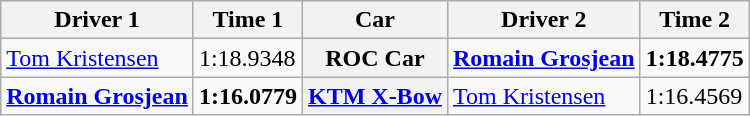<table class="wikitable">
<tr>
<th>Driver 1</th>
<th>Time 1</th>
<th>Car</th>
<th>Driver 2</th>
<th>Time 2</th>
</tr>
<tr>
<td> <a href='#'>Tom Kristensen</a></td>
<td>1:18.9348</td>
<th>ROC Car</th>
<td><strong> <a href='#'>Romain Grosjean</a></strong></td>
<td><strong>1:18.4775</strong></td>
</tr>
<tr>
<td><strong> <a href='#'>Romain Grosjean</a></strong></td>
<td><strong>1:16.0779</strong></td>
<th><a href='#'>KTM X-Bow</a></th>
<td> <a href='#'>Tom Kristensen</a></td>
<td>1:16.4569</td>
</tr>
</table>
